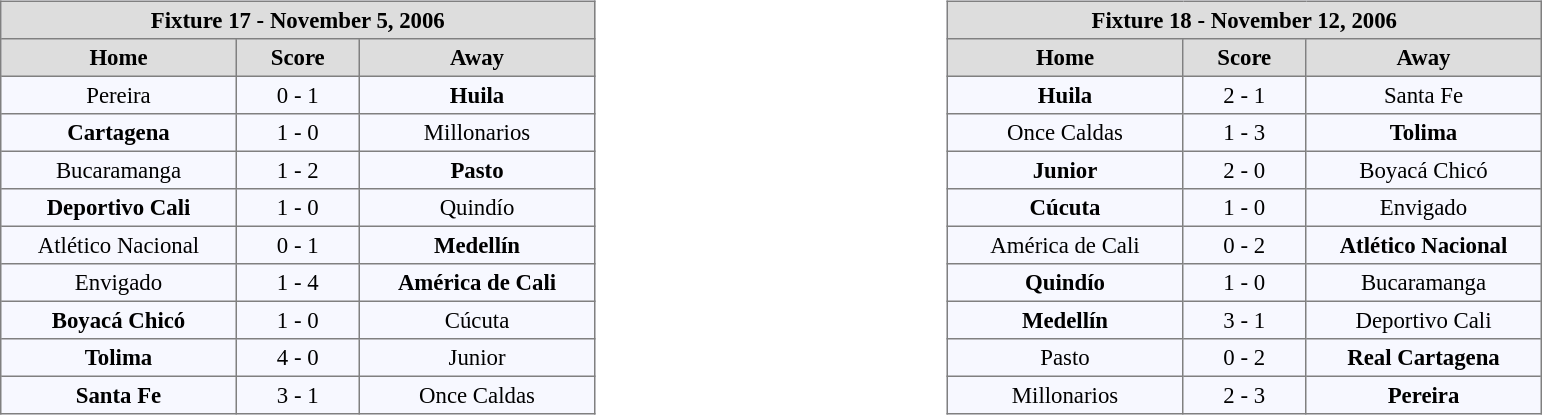<table width=100%>
<tr>
<td valign=top width=50% align=left><br><table align=center bgcolor="#f7f8ff" cellpadding="3" cellspacing="0" border="1" style="font-size: 95%; border: gray solid 1px; border-collapse: collapse;">
<tr align=center bgcolor=#DDDDDD style="color:black;">
<th colspan=3 align=center>Fixture 17 - November 5, 2006</th>
</tr>
<tr align=center bgcolor=#DDDDDD style="color:black;">
<th width="150">Home</th>
<th width="75">Score</th>
<th width="150">Away</th>
</tr>
<tr align=center>
<td>Pereira</td>
<td>0 - 1</td>
<td><strong>Huila</strong></td>
</tr>
<tr align=center>
<td><strong>Cartagena</strong></td>
<td>1 - 0</td>
<td>Millonarios</td>
</tr>
<tr align=center>
<td>Bucaramanga</td>
<td>1 - 2</td>
<td><strong>Pasto</strong></td>
</tr>
<tr align=center>
<td><strong>Deportivo Cali</strong></td>
<td>1 - 0</td>
<td>Quindío</td>
</tr>
<tr align=center>
<td>Atlético Nacional</td>
<td>0 - 1</td>
<td><strong>Medellín</strong></td>
</tr>
<tr align=center>
<td>Envigado</td>
<td>1 - 4</td>
<td><strong>América de Cali</strong></td>
</tr>
<tr align=center>
<td><strong>Boyacá Chicó</strong></td>
<td>1 - 0</td>
<td>Cúcuta</td>
</tr>
<tr align=center>
<td><strong>Tolima</strong></td>
<td>4 - 0</td>
<td>Junior</td>
</tr>
<tr align=center>
<td><strong>Santa Fe</strong></td>
<td>3 - 1</td>
<td>Once Caldas</td>
</tr>
</table>
</td>
<td valign=top width=50% align=left><br><table align=center bgcolor="#f7f8ff" cellpadding="3" cellspacing="0" border="1" style="font-size: 95%; border: gray solid 1px; border-collapse: collapse;">
<tr align=center bgcolor=#DDDDDD style="color:black;">
<th colspan=3 align=center>Fixture 18 - November 12, 2006</th>
</tr>
<tr align=center bgcolor=#DDDDDD style="color:black;">
<th width="150">Home</th>
<th width="75">Score</th>
<th width="150">Away</th>
</tr>
<tr align=center>
<td><strong>Huila</strong></td>
<td>2 - 1</td>
<td>Santa Fe</td>
</tr>
<tr align=center>
<td>Once Caldas</td>
<td>1 - 3</td>
<td><strong>Tolima</strong></td>
</tr>
<tr align=center>
<td><strong>Junior</strong></td>
<td>2 - 0</td>
<td>Boyacá Chicó</td>
</tr>
<tr align=center>
<td><strong>Cúcuta</strong></td>
<td>1 - 0</td>
<td>Envigado</td>
</tr>
<tr align=center>
<td>América de Cali</td>
<td>0 - 2</td>
<td><strong>Atlético Nacional</strong></td>
</tr>
<tr align=center>
<td><strong>Quindío</strong></td>
<td>1 - 0</td>
<td>Bucaramanga</td>
</tr>
<tr align=center>
<td><strong>Medellín</strong></td>
<td>3 - 1</td>
<td>Deportivo Cali</td>
</tr>
<tr align=center>
<td>Pasto</td>
<td>0 - 2</td>
<td><strong>Real Cartagena</strong></td>
</tr>
<tr align=center>
<td>Millonarios</td>
<td>2 - 3</td>
<td><strong>Pereira</strong></td>
</tr>
</table>
</td>
</tr>
</table>
